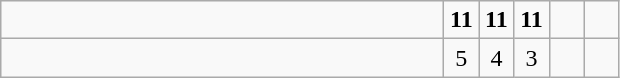<table class="wikitable">
<tr>
<td style="width:18em"><strong></strong></td>
<td align=center style="width:1em"><strong>11</strong></td>
<td align=center style="width:1em"><strong>11</strong></td>
<td align=center style="width:1em"><strong>11</strong></td>
<td align=center style="width:1em"></td>
<td align=center style="width:1em"></td>
</tr>
<tr>
<td style="width:18em"></td>
<td align=center style="width:1em">5</td>
<td align=center style="width:1em">4</td>
<td align=center style="width:1em">3</td>
<td align=center style="width:1em"></td>
<td align=center style="width:1em"></td>
</tr>
</table>
